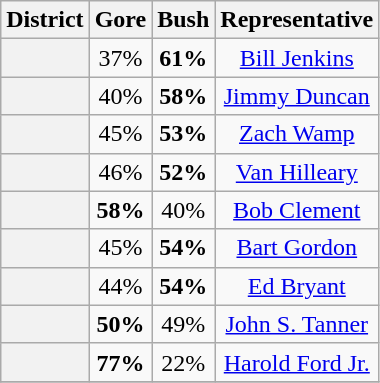<table class="wikitable">
<tr>
<th>District</th>
<th>Gore</th>
<th>Bush</th>
<th>Representative</th>
</tr>
<tr align="center">
<th></th>
<td>37%</td>
<td><strong>61%</strong></td>
<td><a href='#'>Bill Jenkins</a></td>
</tr>
<tr align="center">
<th></th>
<td>40%</td>
<td><strong>58%</strong></td>
<td><a href='#'>Jimmy Duncan</a></td>
</tr>
<tr align="center">
<th></th>
<td>45%</td>
<td><strong>53%</strong></td>
<td><a href='#'>Zach Wamp</a></td>
</tr>
<tr align="center">
<th></th>
<td>46%</td>
<td><strong>52%</strong></td>
<td><a href='#'>Van Hilleary</a></td>
</tr>
<tr align="center">
<th></th>
<td><strong>58%</strong></td>
<td>40%</td>
<td><a href='#'>Bob Clement</a></td>
</tr>
<tr align="center">
<th></th>
<td>45%</td>
<td><strong>54%</strong></td>
<td><a href='#'>Bart Gordon</a></td>
</tr>
<tr align="center">
<th></th>
<td>44%</td>
<td><strong>54%</strong></td>
<td><a href='#'>Ed Bryant</a></td>
</tr>
<tr align="center">
<th></th>
<td><strong>50%</strong></td>
<td>49%</td>
<td><a href='#'>John S. Tanner</a></td>
</tr>
<tr align="center">
<th></th>
<td><strong>77%</strong></td>
<td>22%</td>
<td><a href='#'>Harold Ford Jr.</a></td>
</tr>
<tr align="center">
</tr>
</table>
